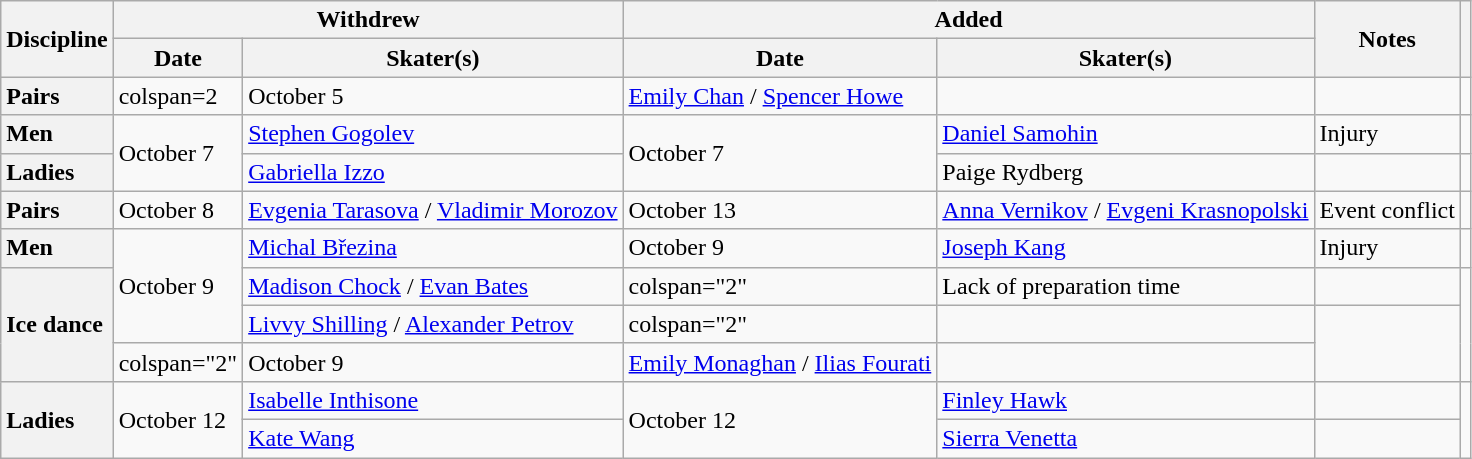<table class="wikitable unsortable">
<tr>
<th scope="col" rowspan=2>Discipline</th>
<th scope="col" colspan=2>Withdrew</th>
<th scope="col" colspan=2>Added</th>
<th scope="col" rowspan=2>Notes</th>
<th scope="col" rowspan=2></th>
</tr>
<tr>
<th>Date</th>
<th>Skater(s)</th>
<th>Date</th>
<th>Skater(s)</th>
</tr>
<tr>
<th scope="row" style="text-align:left">Pairs</th>
<td>colspan=2 </td>
<td>October 5</td>
<td> <a href='#'>Emily Chan</a> / <a href='#'>Spencer Howe</a></td>
<td></td>
<td></td>
</tr>
<tr>
<th scope="row" style="text-align:left">Men</th>
<td rowspan=2>October 7</td>
<td> <a href='#'>Stephen Gogolev</a></td>
<td rowspan=2>October 7</td>
<td> <a href='#'>Daniel Samohin</a></td>
<td>Injury</td>
<td></td>
</tr>
<tr>
<th scope="row" style="text-align:left">Ladies</th>
<td> <a href='#'>Gabriella Izzo</a></td>
<td> Paige Rydberg</td>
<td></td>
<td></td>
</tr>
<tr>
<th scope="row" style="text-align:left">Pairs</th>
<td>October 8</td>
<td> <a href='#'>Evgenia Tarasova</a> / <a href='#'>Vladimir Morozov</a></td>
<td>October 13</td>
<td> <a href='#'>Anna Vernikov</a> / <a href='#'>Evgeni Krasnopolski</a></td>
<td>Event conflict</td>
<td></td>
</tr>
<tr>
<th scope="row" style="text-align:left">Men</th>
<td rowspan="3">October 9</td>
<td> <a href='#'>Michal Březina</a></td>
<td>October 9</td>
<td> <a href='#'>Joseph Kang</a></td>
<td>Injury</td>
<td></td>
</tr>
<tr>
<th scope="row" style="text-align:left" rowspan="3">Ice dance</th>
<td> <a href='#'>Madison Chock</a> / <a href='#'>Evan Bates</a></td>
<td>colspan="2" </td>
<td>Lack of preparation time</td>
<td></td>
</tr>
<tr>
<td> <a href='#'>Livvy Shilling</a> / <a href='#'>Alexander Petrov</a></td>
<td>colspan="2" </td>
<td></td>
<td rowspan="2"></td>
</tr>
<tr>
<td>colspan="2" </td>
<td>October 9</td>
<td> <a href='#'>Emily Monaghan</a> / <a href='#'>Ilias Fourati</a></td>
<td></td>
</tr>
<tr>
<th scope="row" style="text-align:left" rowspan="2">Ladies</th>
<td rowspan="2">October 12</td>
<td> <a href='#'>Isabelle Inthisone</a></td>
<td rowspan="2">October 12</td>
<td> <a href='#'>Finley Hawk</a></td>
<td></td>
<td rowspan="2"></td>
</tr>
<tr>
<td> <a href='#'>Kate Wang</a></td>
<td> <a href='#'>Sierra Venetta</a></td>
<td></td>
</tr>
</table>
